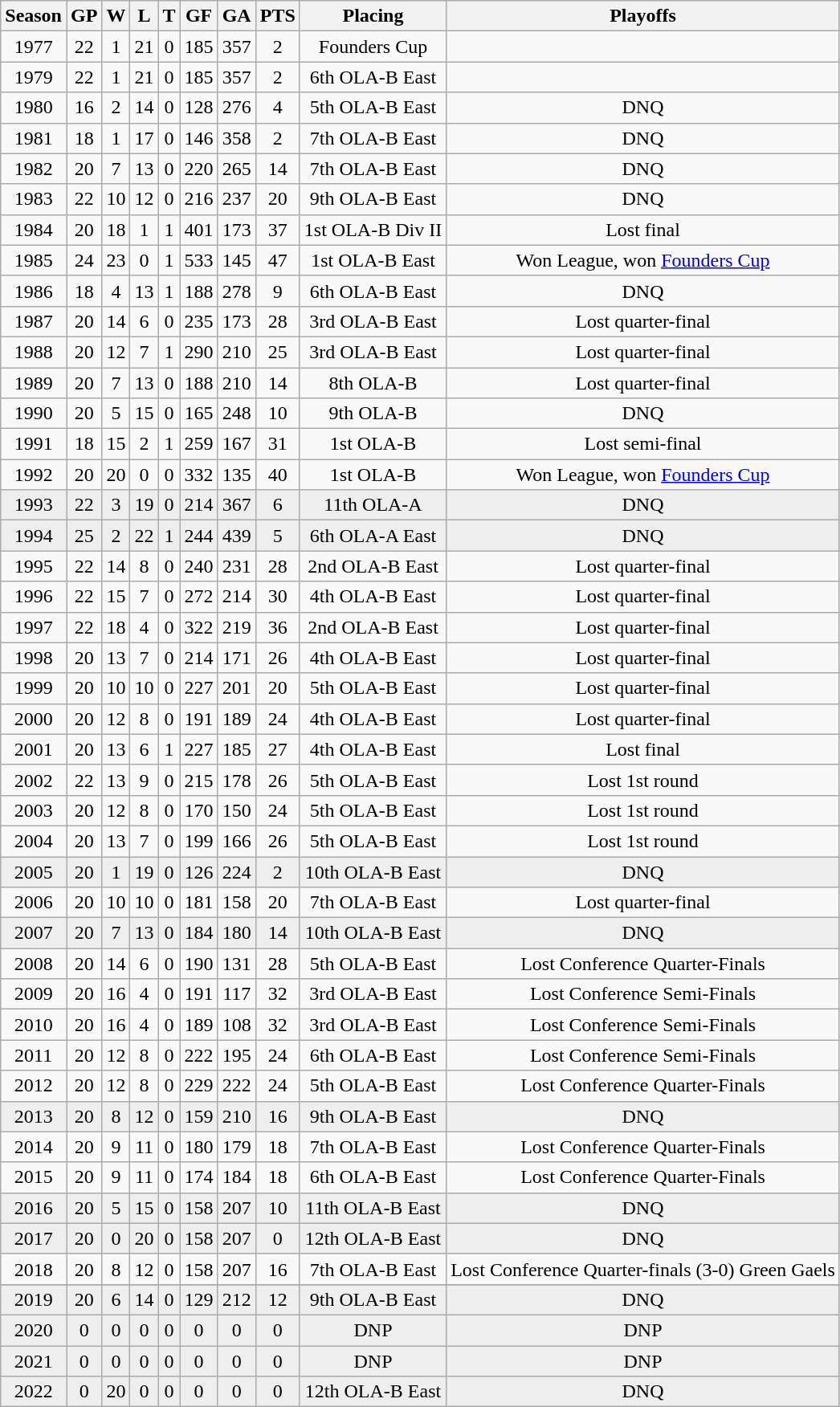<table class="wikitable" style="text-align:center">
<tr>
<th>Season</th>
<th>GP</th>
<th>W</th>
<th>L</th>
<th>T</th>
<th>GF</th>
<th>GA</th>
<th>PTS</th>
<th>Placing</th>
<th>Playoffs</th>
</tr>
<tr>
<td>1977</td>
<td>22</td>
<td>1</td>
<td>21</td>
<td>0</td>
<td>185</td>
<td>357</td>
<td>2</td>
<td>Founders Cup</td>
<td></td>
</tr>
<tr>
<td>1979</td>
<td>22</td>
<td>1</td>
<td>21</td>
<td>0</td>
<td>185</td>
<td>357</td>
<td>2</td>
<td>6th OLA-B East</td>
<td></td>
</tr>
<tr>
<td>1980</td>
<td>16</td>
<td>2</td>
<td>14</td>
<td>0</td>
<td>128</td>
<td>276</td>
<td>4</td>
<td>5th OLA-B East</td>
<td>DNQ</td>
</tr>
<tr>
<td>1981</td>
<td>18</td>
<td>1</td>
<td>17</td>
<td>0</td>
<td>146</td>
<td>358</td>
<td>2</td>
<td>7th OLA-B East</td>
<td>DNQ</td>
</tr>
<tr>
<td>1982</td>
<td>20</td>
<td>7</td>
<td>13</td>
<td>0</td>
<td>220</td>
<td>265</td>
<td>14</td>
<td>7th OLA-B East</td>
<td>DNQ</td>
</tr>
<tr>
<td>1983</td>
<td>22</td>
<td>10</td>
<td>12</td>
<td>0</td>
<td>216</td>
<td>237</td>
<td>20</td>
<td>9th OLA-B East</td>
<td>DNQ</td>
</tr>
<tr>
<td>1984</td>
<td>20</td>
<td>18</td>
<td>1</td>
<td>1</td>
<td>401</td>
<td>173</td>
<td>37</td>
<td>1st OLA-B Div II</td>
<td>Lost final</td>
</tr>
<tr>
<td>1985</td>
<td>24</td>
<td>23</td>
<td>0</td>
<td>1</td>
<td>533</td>
<td>145</td>
<td>47</td>
<td>1st OLA-B East</td>
<td>Won League, won <a href='#'>Founders Cup</a></td>
</tr>
<tr>
<td>1986</td>
<td>18</td>
<td>4</td>
<td>13</td>
<td>1</td>
<td>188</td>
<td>278</td>
<td>9</td>
<td>6th OLA-B East</td>
<td>DNQ</td>
</tr>
<tr>
<td>1987</td>
<td>20</td>
<td>14</td>
<td>6</td>
<td>0</td>
<td>235</td>
<td>173</td>
<td>28</td>
<td>3rd OLA-B East</td>
<td>Lost quarter-final</td>
</tr>
<tr>
<td>1988</td>
<td>20</td>
<td>12</td>
<td>7</td>
<td>1</td>
<td>290</td>
<td>210</td>
<td>25</td>
<td>3rd OLA-B East</td>
<td>Lost quarter-final</td>
</tr>
<tr>
<td>1989</td>
<td>20</td>
<td>7</td>
<td>13</td>
<td>0</td>
<td>188</td>
<td>210</td>
<td>14</td>
<td>8th OLA-B</td>
<td>Lost quarter-final</td>
</tr>
<tr>
<td>1990</td>
<td>20</td>
<td>5</td>
<td>15</td>
<td>0</td>
<td>165</td>
<td>248</td>
<td>10</td>
<td>9th OLA-B</td>
<td>DNQ</td>
</tr>
<tr>
<td>1991</td>
<td>18</td>
<td>15</td>
<td>2</td>
<td>1</td>
<td>259</td>
<td>167</td>
<td>31</td>
<td>1st OLA-B</td>
<td>Lost semi-final</td>
</tr>
<tr>
<td>1992</td>
<td>20</td>
<td>20</td>
<td>0</td>
<td>0</td>
<td>332</td>
<td>135</td>
<td>40</td>
<td>1st OLA-B</td>
<td>Won League, won <a href='#'>Founders Cup</a></td>
</tr>
<tr bgcolor="#eeeeee">
<td>1993</td>
<td>22</td>
<td>3</td>
<td>19</td>
<td>0</td>
<td>214</td>
<td>367</td>
<td>6</td>
<td>11th OLA-A</td>
<td>DNQ</td>
</tr>
<tr bgcolor="#eeeeee">
<td>1994</td>
<td>25</td>
<td>2</td>
<td>22</td>
<td>1</td>
<td>244</td>
<td>439</td>
<td>5</td>
<td>6th OLA-A East</td>
<td>DNQ</td>
</tr>
<tr>
<td>1995</td>
<td>22</td>
<td>14</td>
<td>8</td>
<td>0</td>
<td>240</td>
<td>231</td>
<td>28</td>
<td>2nd OLA-B East</td>
<td>Lost quarter-final</td>
</tr>
<tr>
<td>1996</td>
<td>22</td>
<td>15</td>
<td>7</td>
<td>0</td>
<td>272</td>
<td>214</td>
<td>30</td>
<td>4th OLA-B East</td>
<td>Lost quarter-final</td>
</tr>
<tr>
<td>1997</td>
<td>22</td>
<td>18</td>
<td>4</td>
<td>0</td>
<td>322</td>
<td>219</td>
<td>36</td>
<td>2nd OLA-B East</td>
<td>Lost quarter-final</td>
</tr>
<tr>
<td>1998</td>
<td>20</td>
<td>13</td>
<td>7</td>
<td>0</td>
<td>214</td>
<td>171</td>
<td>26</td>
<td>4th OLA-B East</td>
<td>Lost quarter-final</td>
</tr>
<tr>
<td>1999</td>
<td>20</td>
<td>10</td>
<td>10</td>
<td>0</td>
<td>227</td>
<td>201</td>
<td>20</td>
<td>5th OLA-B East</td>
<td>Lost quarter-final</td>
</tr>
<tr>
<td>2000</td>
<td>20</td>
<td>12</td>
<td>8</td>
<td>0</td>
<td>191</td>
<td>189</td>
<td>24</td>
<td>4th OLA-B East</td>
<td>Lost quarter-final</td>
</tr>
<tr>
<td>2001</td>
<td>20</td>
<td>13</td>
<td>6</td>
<td>1</td>
<td>227</td>
<td>185</td>
<td>27</td>
<td>4th OLA-B East</td>
<td>Lost final</td>
</tr>
<tr>
<td>2002</td>
<td>22</td>
<td>13</td>
<td>9</td>
<td>0</td>
<td>215</td>
<td>178</td>
<td>26</td>
<td>5th OLA-B East</td>
<td>Lost 1st round</td>
</tr>
<tr>
<td>2003</td>
<td>20</td>
<td>12</td>
<td>8</td>
<td>0</td>
<td>170</td>
<td>150</td>
<td>24</td>
<td>5th OLA-B East</td>
<td>Lost 1st round</td>
</tr>
<tr>
<td>2004</td>
<td>20</td>
<td>13</td>
<td>7</td>
<td>0</td>
<td>199</td>
<td>166</td>
<td>26</td>
<td>5th OLA-B East</td>
<td>Lost 1st round</td>
</tr>
<tr bgcolor="#eeeeee">
<td>2005</td>
<td>20</td>
<td>1</td>
<td>19</td>
<td>0</td>
<td>126</td>
<td>224</td>
<td>2</td>
<td>10th OLA-B East</td>
<td>DNQ</td>
</tr>
<tr>
<td>2006</td>
<td>20</td>
<td>10</td>
<td>10</td>
<td>0</td>
<td>181</td>
<td>158</td>
<td>20</td>
<td>7th OLA-B East</td>
<td>Lost quarter-final</td>
</tr>
<tr bgcolor="#eeeeee">
<td>2007</td>
<td>20</td>
<td>7</td>
<td>13</td>
<td>0</td>
<td>184</td>
<td>180</td>
<td>14</td>
<td>10th OLA-B East</td>
<td>DNQ</td>
</tr>
<tr>
<td>2008</td>
<td>20</td>
<td>14</td>
<td>6</td>
<td>0</td>
<td>190</td>
<td>131</td>
<td>28</td>
<td>5th OLA-B East</td>
<td>Lost Conference Quarter-Finals</td>
</tr>
<tr>
<td>2009</td>
<td>20</td>
<td>16</td>
<td>4</td>
<td>0</td>
<td>191</td>
<td>117</td>
<td>32</td>
<td>3rd OLA-B East</td>
<td>Lost Conference Semi-Finals</td>
</tr>
<tr>
<td>2010</td>
<td>20</td>
<td>16</td>
<td>4</td>
<td>0</td>
<td>189</td>
<td>108</td>
<td>32</td>
<td>3rd OLA-B East</td>
<td>Lost Conference Semi-Finals</td>
</tr>
<tr>
<td>2011</td>
<td>20</td>
<td>12</td>
<td>8</td>
<td>0</td>
<td>222</td>
<td>195</td>
<td>24</td>
<td>6th OLA-B East</td>
<td>Lost Conference Semi-Finals</td>
</tr>
<tr>
<td>2012</td>
<td>20</td>
<td>12</td>
<td>8</td>
<td>0</td>
<td>229</td>
<td>222</td>
<td>24</td>
<td>5th OLA-B East</td>
<td>Lost Conference Quarter-Finals</td>
</tr>
<tr bgcolor="#eeeeee">
<td>2013</td>
<td>20</td>
<td>8</td>
<td>12</td>
<td>0</td>
<td>159</td>
<td>210</td>
<td>16</td>
<td>9th OLA-B East</td>
<td>DNQ</td>
</tr>
<tr>
<td>2014</td>
<td>20</td>
<td>9</td>
<td>11</td>
<td>0</td>
<td>180</td>
<td>179</td>
<td>18</td>
<td>7th OLA-B East</td>
<td>Lost Conference Quarter-Finals</td>
</tr>
<tr>
<td>2015</td>
<td>20</td>
<td>9</td>
<td>11</td>
<td>0</td>
<td>174</td>
<td>184</td>
<td>18</td>
<td>6th OLA-B East</td>
<td>Lost Conference Quarter-Finals</td>
</tr>
<tr bgcolor="#eeeeee">
<td>2016</td>
<td>20</td>
<td>5</td>
<td>15</td>
<td>0</td>
<td>158</td>
<td>207</td>
<td>10</td>
<td>11th OLA-B East</td>
<td>DNQ</td>
</tr>
<tr bgcolor="#eeeeee">
<td>2017</td>
<td>20</td>
<td>0</td>
<td>20</td>
<td>0</td>
<td>158</td>
<td>207</td>
<td>0</td>
<td>12th OLA-B East</td>
<td>DNQ</td>
</tr>
<tr>
<td>2018</td>
<td>20</td>
<td>8</td>
<td>12</td>
<td>0</td>
<td>158</td>
<td>207</td>
<td>16</td>
<td>7th OLA-B East</td>
<td>Lost Conference Quarter-finals (3-0) Green Gaels</td>
</tr>
<tr>
</tr>
<tr bgcolor="#eeeeee">
<td>2019</td>
<td>20</td>
<td>6</td>
<td>14</td>
<td>0</td>
<td>129</td>
<td>212</td>
<td>12</td>
<td>9th OLA-B East</td>
<td>DNQ</td>
</tr>
<tr bgcolor="#eeeeee">
<td>2020</td>
<td>0</td>
<td>0</td>
<td>0</td>
<td>0</td>
<td>0</td>
<td>0</td>
<td>0</td>
<td>DNP</td>
<td>DNP</td>
</tr>
<tr bgcolor="#eeeeee">
<td>2021</td>
<td>0</td>
<td>0</td>
<td>0</td>
<td>0</td>
<td>0</td>
<td>0</td>
<td>0</td>
<td>DNP</td>
<td>DNP</td>
</tr>
<tr bgcolor="#eeeeee">
<td>2022</td>
<td>0</td>
<td>20</td>
<td>0</td>
<td>0</td>
<td>0</td>
<td>0</td>
<td>0</td>
<td>12th OLA-B East</td>
<td>DNQ</td>
</tr>
</table>
